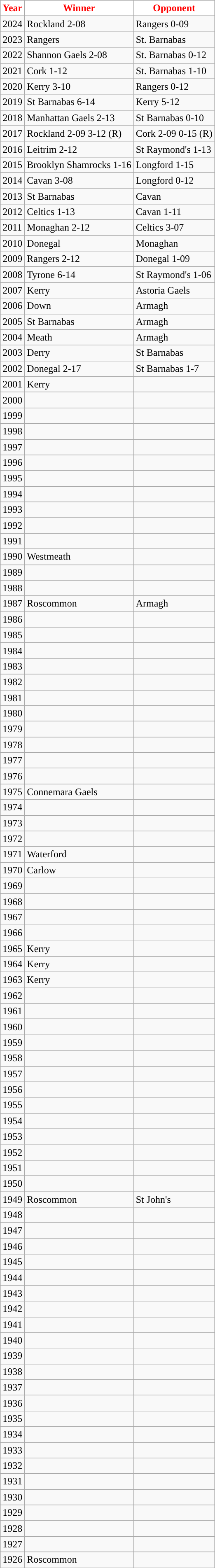<table class="wikitable">
<tr>
<th style="background:white;color:red;">Year</th>
<th style="background:white;color:red;">Winner</th>
<th style="background:white;color:red;">Opponent</th>
</tr>
<tr>
<td>2024</td>
<td>Rockland 2-08</td>
<td>Rangers 0-09</td>
</tr>
<tr>
<td>2023</td>
<td>Rangers</td>
<td>St. Barnabas</td>
</tr>
<tr>
<td>2022</td>
<td>Shannon Gaels 2-08</td>
<td>St. Barnabas 0-12</td>
</tr>
<tr>
<td>2021</td>
<td>Cork 1-12</td>
<td>St. Barnabas 1-10</td>
</tr>
<tr>
<td>2020</td>
<td>Kerry 3-10</td>
<td>Rangers 0-12</td>
</tr>
<tr>
<td>2019</td>
<td>St Barnabas 6-14</td>
<td>Kerry 5-12</td>
</tr>
<tr>
<td>2018</td>
<td>Manhattan Gaels 2-13</td>
<td>St Barnabas 0-10</td>
</tr>
<tr>
<td>2017</td>
<td>Rockland 2-09 3-12 (R)</td>
<td>Cork 2-09 0-15 (R)</td>
</tr>
<tr>
<td>2016</td>
<td>Leitrim 2-12</td>
<td>St Raymond's 1-13</td>
</tr>
<tr>
<td>2015</td>
<td>Brooklyn Shamrocks 1-16</td>
<td>Longford 1-15</td>
</tr>
<tr>
<td>2014</td>
<td>Cavan 3-08</td>
<td>Longford 0-12</td>
</tr>
<tr>
<td>2013</td>
<td>St Barnabas</td>
<td>Cavan</td>
</tr>
<tr>
<td>2012</td>
<td>Celtics 1-13</td>
<td>Cavan 1-11</td>
</tr>
<tr>
<td>2011</td>
<td>Monaghan 2-12</td>
<td>Celtics 3-07</td>
</tr>
<tr>
<td>2010</td>
<td>Donegal</td>
<td>Monaghan</td>
</tr>
<tr>
<td>2009</td>
<td>Rangers 2-12</td>
<td>Donegal 1-09</td>
</tr>
<tr>
<td>2008</td>
<td>Tyrone 6-14</td>
<td>St Raymond's 1-06</td>
</tr>
<tr>
<td>2007</td>
<td>Kerry</td>
<td>Astoria Gaels</td>
</tr>
<tr>
<td>2006</td>
<td>Down</td>
<td>Armagh</td>
</tr>
<tr>
<td>2005</td>
<td>St Barnabas</td>
<td>Armagh</td>
</tr>
<tr>
<td>2004</td>
<td>Meath</td>
<td>Armagh</td>
</tr>
<tr>
<td>2003</td>
<td>Derry</td>
<td>St Barnabas</td>
</tr>
<tr>
<td>2002</td>
<td>Donegal 2-17</td>
<td>St Barnabas 1-7</td>
</tr>
<tr>
<td>2001</td>
<td>Kerry</td>
<td></td>
</tr>
<tr>
<td>2000</td>
<td></td>
<td></td>
</tr>
<tr>
<td>1999</td>
<td></td>
<td></td>
</tr>
<tr>
<td>1998</td>
<td></td>
<td></td>
</tr>
<tr>
<td>1997</td>
<td></td>
<td></td>
</tr>
<tr>
<td>1996</td>
<td></td>
<td></td>
</tr>
<tr>
<td>1995</td>
<td></td>
<td></td>
</tr>
<tr>
<td>1994</td>
<td></td>
<td></td>
</tr>
<tr>
<td>1993</td>
<td></td>
<td></td>
</tr>
<tr>
<td>1992</td>
<td></td>
<td></td>
</tr>
<tr>
<td>1991</td>
<td></td>
<td></td>
</tr>
<tr>
<td>1990</td>
<td>Westmeath</td>
<td></td>
</tr>
<tr>
<td>1989</td>
<td></td>
<td></td>
</tr>
<tr>
<td>1988</td>
<td></td>
<td></td>
</tr>
<tr>
<td>1987</td>
<td>Roscommon</td>
<td>Armagh</td>
</tr>
<tr>
<td>1986</td>
<td></td>
<td></td>
</tr>
<tr>
<td>1985</td>
<td></td>
<td></td>
</tr>
<tr>
<td>1984</td>
<td></td>
<td></td>
</tr>
<tr>
<td>1983</td>
<td></td>
<td></td>
</tr>
<tr>
<td>1982</td>
<td></td>
<td></td>
</tr>
<tr>
<td>1981</td>
<td></td>
<td></td>
</tr>
<tr>
<td>1980</td>
<td></td>
<td></td>
</tr>
<tr>
<td>1979</td>
<td></td>
<td></td>
</tr>
<tr>
<td>1978</td>
<td></td>
<td></td>
</tr>
<tr>
<td>1977</td>
<td></td>
<td></td>
</tr>
<tr>
<td>1976</td>
<td></td>
<td></td>
</tr>
<tr>
<td>1975</td>
<td>Connemara Gaels</td>
<td></td>
</tr>
<tr>
<td>1974</td>
<td></td>
<td></td>
</tr>
<tr>
<td>1973</td>
<td></td>
<td></td>
</tr>
<tr>
<td>1972</td>
<td></td>
<td></td>
</tr>
<tr>
<td>1971</td>
<td>Waterford</td>
<td></td>
</tr>
<tr>
<td>1970</td>
<td>Carlow</td>
<td></td>
</tr>
<tr>
<td>1969</td>
<td></td>
<td></td>
</tr>
<tr>
<td>1968</td>
<td></td>
<td></td>
</tr>
<tr>
<td>1967</td>
<td></td>
<td></td>
</tr>
<tr>
<td>1966</td>
<td></td>
<td></td>
</tr>
<tr>
<td>1965</td>
<td>Kerry</td>
<td></td>
</tr>
<tr>
<td>1964</td>
<td>Kerry</td>
<td></td>
</tr>
<tr>
<td>1963</td>
<td>Kerry</td>
<td></td>
</tr>
<tr>
<td>1962</td>
<td></td>
<td></td>
</tr>
<tr>
<td>1961</td>
<td></td>
<td></td>
</tr>
<tr>
<td>1960</td>
<td></td>
<td></td>
</tr>
<tr>
<td>1959</td>
<td></td>
<td></td>
</tr>
<tr>
<td>1958</td>
<td></td>
<td></td>
</tr>
<tr>
<td>1957</td>
<td></td>
<td></td>
</tr>
<tr>
<td>1956</td>
<td></td>
<td></td>
</tr>
<tr>
<td>1955</td>
<td></td>
<td></td>
</tr>
<tr>
<td>1954</td>
<td></td>
<td></td>
</tr>
<tr>
<td>1953</td>
<td></td>
<td></td>
</tr>
<tr>
<td>1952</td>
<td></td>
<td></td>
</tr>
<tr>
<td>1951</td>
<td></td>
<td></td>
</tr>
<tr>
<td>1950</td>
<td></td>
<td></td>
</tr>
<tr>
<td>1949</td>
<td>Roscommon</td>
<td>St John's</td>
</tr>
<tr>
<td>1948</td>
<td></td>
<td></td>
</tr>
<tr>
<td>1947</td>
<td></td>
<td></td>
</tr>
<tr>
<td>1946</td>
<td></td>
<td></td>
</tr>
<tr>
<td>1945</td>
<td></td>
<td></td>
</tr>
<tr>
<td>1944</td>
<td></td>
<td></td>
</tr>
<tr>
<td>1943</td>
<td></td>
<td></td>
</tr>
<tr>
<td>1942</td>
<td></td>
<td></td>
</tr>
<tr>
<td>1941</td>
<td></td>
<td></td>
</tr>
<tr>
<td>1940</td>
<td></td>
<td></td>
</tr>
<tr>
<td>1939</td>
<td></td>
<td></td>
</tr>
<tr>
<td>1938</td>
<td></td>
<td></td>
</tr>
<tr>
<td>1937</td>
<td></td>
<td></td>
</tr>
<tr>
<td>1936</td>
<td></td>
<td></td>
</tr>
<tr>
<td>1935</td>
<td></td>
<td></td>
</tr>
<tr>
<td>1934</td>
<td></td>
<td></td>
</tr>
<tr>
<td>1933</td>
<td></td>
<td></td>
</tr>
<tr>
<td>1932</td>
<td></td>
<td></td>
</tr>
<tr>
<td>1931</td>
<td></td>
<td></td>
</tr>
<tr>
<td>1930</td>
<td></td>
<td></td>
</tr>
<tr>
<td>1929</td>
<td></td>
<td></td>
</tr>
<tr>
<td>1928</td>
<td></td>
<td></td>
</tr>
<tr>
<td>1927</td>
<td></td>
<td></td>
</tr>
<tr>
<td>1926</td>
<td>Roscommon</td>
<td></td>
</tr>
</table>
